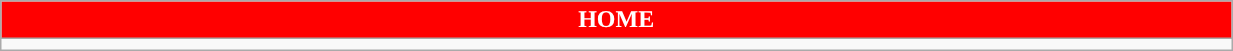<table class="wikitable collapsible collapsed" style="width:65%">
<tr>
<th colspan=6 ! style="color:white; background:red">HOME</th>
</tr>
<tr>
<td></td>
</tr>
</table>
